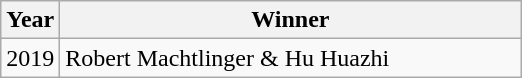<table class="wikitable" style="text-align:left">
<tr>
<th style="width:20px;">Year</th>
<th style="width:300px;">Winner</th>
</tr>
<tr>
<td>2019</td>
<td>Robert Machtlinger & Hu Huazhi</td>
</tr>
</table>
